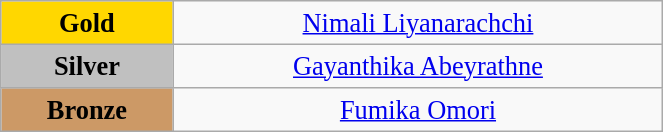<table class="wikitable" style=" text-align:center; font-size:110%;" width="35%">
<tr>
<td bgcolor="gold"><strong>Gold</strong></td>
<td><a href='#'>Nimali Liyanarachchi</a><br></td>
</tr>
<tr>
<td bgcolor="silver"><strong>Silver</strong></td>
<td><a href='#'>Gayanthika Abeyrathne</a><br></td>
</tr>
<tr>
<td bgcolor="CC9966"><strong>Bronze</strong></td>
<td><a href='#'>Fumika Omori</a> <br></td>
</tr>
</table>
